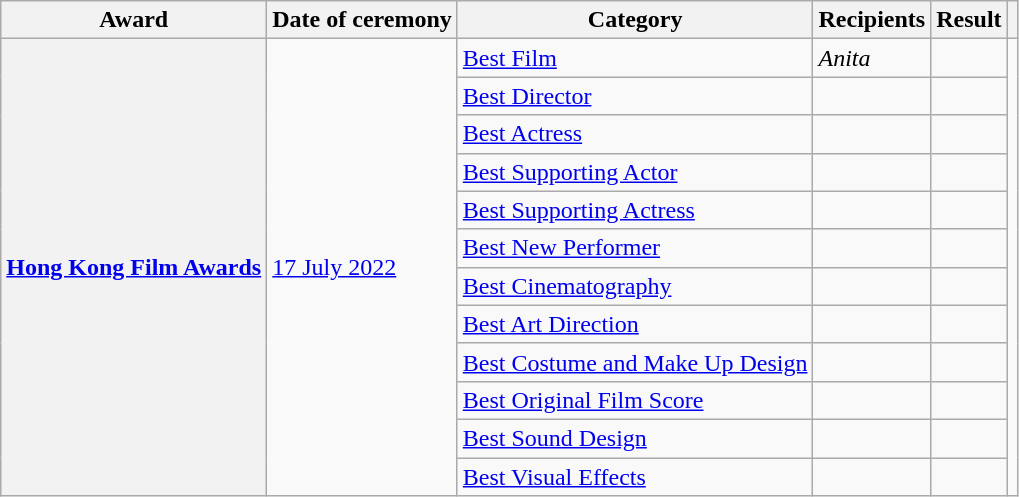<table class="wikitable sortable plainrowheaders">
<tr>
<th scope="col">Award</th>
<th scope="col">Date of ceremony</th>
<th scope="col">Category</th>
<th scope="col">Recipients</th>
<th scope="col">Result</th>
<th class="unsortable" scope="col"></th>
</tr>
<tr>
<th rowspan="12" scope="row"><a href='#'>Hong Kong Film Awards</a></th>
<td rowspan="12"><a href='#'>17 July 2022</a></td>
<td><a href='#'>Best Film</a></td>
<td><em>Anita</em></td>
<td></td>
<td rowspan="12"></td>
</tr>
<tr>
<td><a href='#'>Best Director</a></td>
<td></td>
<td></td>
</tr>
<tr>
<td><a href='#'>Best Actress</a></td>
<td></td>
<td></td>
</tr>
<tr>
<td><a href='#'>Best Supporting Actor</a></td>
<td></td>
<td></td>
</tr>
<tr>
<td><a href='#'>Best Supporting Actress</a></td>
<td></td>
<td></td>
</tr>
<tr>
<td><a href='#'>Best New Performer</a></td>
<td></td>
<td></td>
</tr>
<tr>
<td><a href='#'>Best Cinematography</a></td>
<td></td>
<td></td>
</tr>
<tr>
<td><a href='#'>Best Art Direction</a></td>
<td></td>
<td></td>
</tr>
<tr>
<td><a href='#'>Best Costume and Make Up Design</a></td>
<td></td>
<td></td>
</tr>
<tr>
<td><a href='#'>Best Original Film Score</a></td>
<td></td>
<td></td>
</tr>
<tr>
<td><a href='#'>Best Sound Design</a></td>
<td></td>
<td></td>
</tr>
<tr>
<td><a href='#'>Best Visual Effects</a></td>
<td></td>
<td></td>
</tr>
</table>
